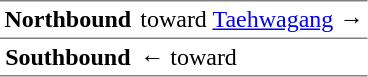<table border="1" cellspacing="0" cellpadding="3" frame="hsides" rules="rows">
<tr>
<th><span>Northbound</span></th>
<td>  toward <a href='#'>Taehwagang</a> →</td>
</tr>
<tr>
<th><span>Southbound</span></th>
<td>←  toward </td>
</tr>
</table>
